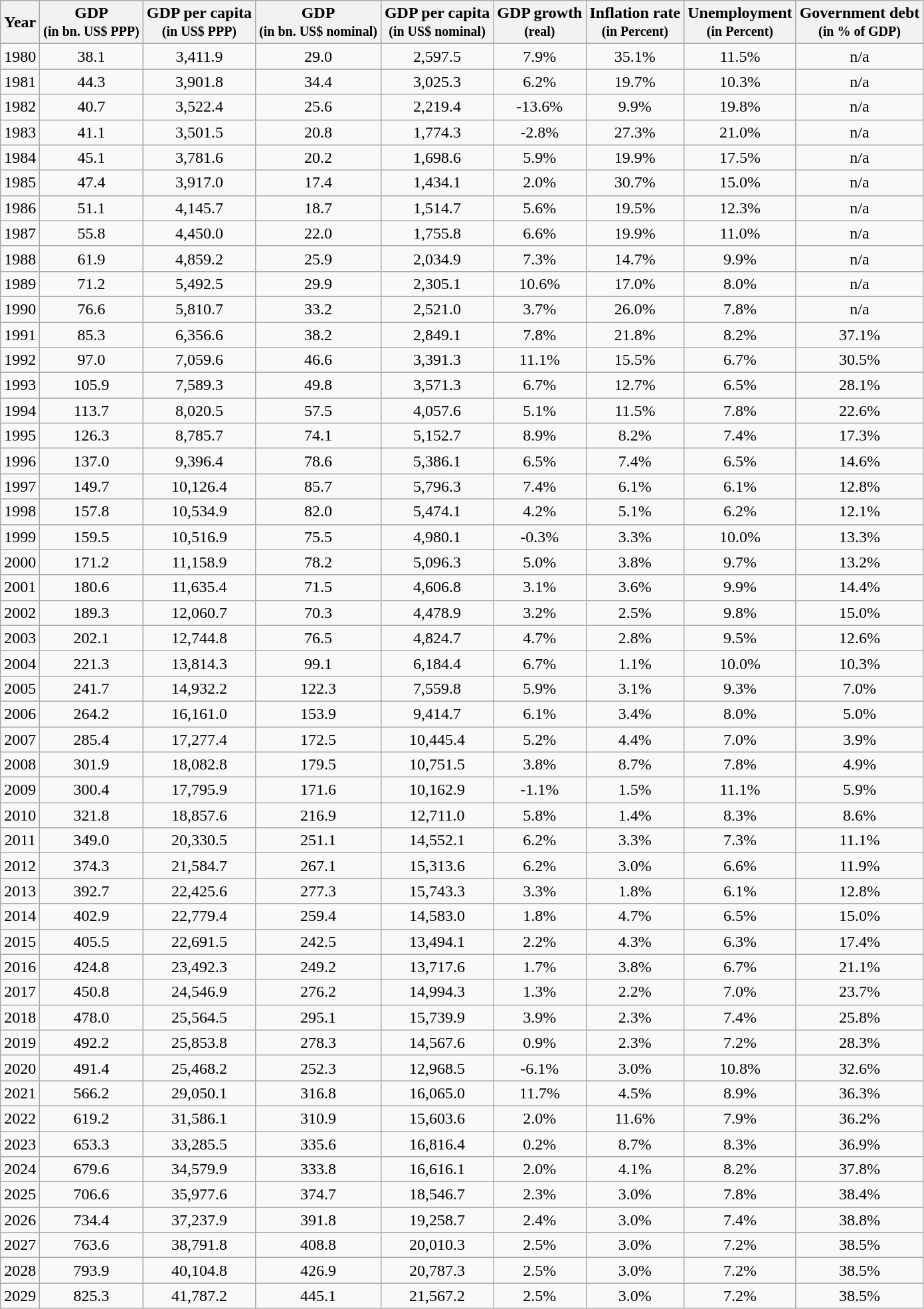<table class="wikitable sortable sticky-header" style="text-align:center;">
<tr>
<th>Year</th>
<th>GDP<br><small>(in bn. US$ PPP)</small></th>
<th>GDP per capita<br><small>(in US$ PPP)</small></th>
<th>GDP<br><small>(in bn. US$ nominal)</small></th>
<th>GDP per capita<br><small>(in US$ nominal)</small></th>
<th>GDP growth<br><small>(real)</small></th>
<th>Inflation rate<br><small>(in Percent)</small></th>
<th>Unemployment<br><small>(in Percent)</small></th>
<th>Government debt<br><small>(in % of GDP)</small></th>
</tr>
<tr>
<td>1980</td>
<td>38.1</td>
<td>3,411.9</td>
<td>29.0</td>
<td>2,597.5</td>
<td>7.9%</td>
<td>35.1%</td>
<td>11.5%</td>
<td>n/a</td>
</tr>
<tr>
<td>1981</td>
<td>44.3</td>
<td>3,901.8</td>
<td>34.4</td>
<td>3,025.3</td>
<td>6.2%</td>
<td>19.7%</td>
<td>10.3%</td>
<td>n/a</td>
</tr>
<tr>
<td>1982</td>
<td>40.7</td>
<td>3,522.4</td>
<td>25.6</td>
<td>2,219.4</td>
<td>-13.6%</td>
<td>9.9%</td>
<td>19.8%</td>
<td>n/a</td>
</tr>
<tr>
<td>1983</td>
<td>41.1</td>
<td>3,501.5</td>
<td>20.8</td>
<td>1,774.3</td>
<td>-2.8%</td>
<td>27.3%</td>
<td>21.0%</td>
<td>n/a</td>
</tr>
<tr>
<td>1984</td>
<td>45.1</td>
<td>3,781.6</td>
<td>20.2</td>
<td>1,698.6</td>
<td>5.9%</td>
<td>19.9%</td>
<td>17.5%</td>
<td>n/a</td>
</tr>
<tr>
<td>1985</td>
<td>47.4</td>
<td>3,917.0</td>
<td>17.4</td>
<td>1,434.1</td>
<td>2.0%</td>
<td>30.7%</td>
<td>15.0%</td>
<td>n/a</td>
</tr>
<tr>
<td>1986</td>
<td>51.1</td>
<td>4,145.7</td>
<td>18.7</td>
<td>1,514.7</td>
<td>5.6%</td>
<td>19.5%</td>
<td>12.3%</td>
<td>n/a</td>
</tr>
<tr>
<td>1987</td>
<td>55.8</td>
<td>4,450.0</td>
<td>22.0</td>
<td>1,755.8</td>
<td>6.6%</td>
<td>19.9%</td>
<td>11.0%</td>
<td>n/a</td>
</tr>
<tr>
<td>1988</td>
<td>61.9</td>
<td>4,859.2</td>
<td>25.9</td>
<td>2,034.9</td>
<td>7.3%</td>
<td>14.7%</td>
<td>9.9%</td>
<td>n/a</td>
</tr>
<tr>
<td>1989</td>
<td>71.2</td>
<td>5,492.5</td>
<td>29.9</td>
<td>2,305.1</td>
<td>10.6%</td>
<td>17.0%</td>
<td>8.0%</td>
<td>n/a</td>
</tr>
<tr>
<td>1990</td>
<td>76.6</td>
<td>5,810.7</td>
<td>33.2</td>
<td>2,521.0</td>
<td>3.7%</td>
<td>26.0%</td>
<td>7.8%</td>
<td>n/a</td>
</tr>
<tr>
<td>1991</td>
<td>85.3</td>
<td>6,356.6</td>
<td>38.2</td>
<td>2,849.1</td>
<td>7.8%</td>
<td>21.8%</td>
<td>8.2%</td>
<td>37.1%</td>
</tr>
<tr>
<td>1992</td>
<td>97.0</td>
<td>7,059.6</td>
<td>46.6</td>
<td>3,391.3</td>
<td>11.1%</td>
<td>15.5%</td>
<td>6.7%</td>
<td>30.5%</td>
</tr>
<tr>
<td>1993</td>
<td>105.9</td>
<td>7,589.3</td>
<td>49.8</td>
<td>3,571.3</td>
<td>6.7%</td>
<td>12.7%</td>
<td>6.5%</td>
<td>28.1%</td>
</tr>
<tr>
<td>1994</td>
<td>113.7</td>
<td>8,020.5</td>
<td>57.5</td>
<td>4,057.6</td>
<td>5.1%</td>
<td>11.5%</td>
<td>7.8%</td>
<td>22.6%</td>
</tr>
<tr>
<td>1995</td>
<td>126.3</td>
<td>8,785.7</td>
<td>74.1</td>
<td>5,152.7</td>
<td>8.9%</td>
<td>8.2%</td>
<td>7.4%</td>
<td>17.3%</td>
</tr>
<tr>
<td>1996</td>
<td>137.0</td>
<td>9,396.4</td>
<td>78.6</td>
<td>5,386.1</td>
<td>6.5%</td>
<td>7.4%</td>
<td>6.5%</td>
<td>14.6%</td>
</tr>
<tr>
<td>1997</td>
<td>149.7</td>
<td>10,126.4</td>
<td>85.7</td>
<td>5,796.3</td>
<td>7.4%</td>
<td>6.1%</td>
<td>6.1%</td>
<td>12.8%</td>
</tr>
<tr>
<td>1998</td>
<td>157.8</td>
<td>10,534.9</td>
<td>82.0</td>
<td>5,474.1</td>
<td>4.2%</td>
<td>5.1%</td>
<td>6.2%</td>
<td>12.1%</td>
</tr>
<tr>
<td>1999</td>
<td>159.5</td>
<td>10,516.9</td>
<td>75.5</td>
<td>4,980.1</td>
<td>-0.3%</td>
<td>3.3%</td>
<td>10.0%</td>
<td>13.3%</td>
</tr>
<tr>
<td>2000</td>
<td>171.2</td>
<td>11,158.9</td>
<td>78.2</td>
<td>5,096.3</td>
<td>5.0%</td>
<td>3.8%</td>
<td>9.7%</td>
<td>13.2%</td>
</tr>
<tr>
<td>2001</td>
<td>180.6</td>
<td>11,635.4</td>
<td>71.5</td>
<td>4,606.8</td>
<td>3.1%</td>
<td>3.6%</td>
<td>9.9%</td>
<td>14.4%</td>
</tr>
<tr>
<td>2002</td>
<td>189.3</td>
<td>12,060.7</td>
<td>70.3</td>
<td>4,478.9</td>
<td>3.2%</td>
<td>2.5%</td>
<td>9.8%</td>
<td>15.0%</td>
</tr>
<tr>
<td>2003</td>
<td>202.1</td>
<td>12,744.8</td>
<td>76.5</td>
<td>4,824.7</td>
<td>4.7%</td>
<td>2.8%</td>
<td>9.5%</td>
<td>12.6%</td>
</tr>
<tr>
<td>2004</td>
<td>221.3</td>
<td>13,814.3</td>
<td>99.1</td>
<td>6,184.4</td>
<td>6.7%</td>
<td>1.1%</td>
<td>10.0%</td>
<td>10.3%</td>
</tr>
<tr>
<td>2005</td>
<td>241.7</td>
<td>14,932.2</td>
<td>122.3</td>
<td>7,559.8</td>
<td>5.9%</td>
<td>3.1%</td>
<td>9.3%</td>
<td>7.0%</td>
</tr>
<tr>
<td>2006</td>
<td>264.2</td>
<td>16,161.0</td>
<td>153.9</td>
<td>9,414.7</td>
<td>6.1%</td>
<td>3.4%</td>
<td>8.0%</td>
<td>5.0%</td>
</tr>
<tr>
<td>2007</td>
<td>285.4</td>
<td>17,277.4</td>
<td>172.5</td>
<td>10,445.4</td>
<td>5.2%</td>
<td>4.4%</td>
<td>7.0%</td>
<td>3.9%</td>
</tr>
<tr>
<td>2008</td>
<td>301.9</td>
<td>18,082.8</td>
<td>179.5</td>
<td>10,751.5</td>
<td>3.8%</td>
<td>8.7%</td>
<td>7.8%</td>
<td>4.9%</td>
</tr>
<tr>
<td>2009</td>
<td>300.4</td>
<td>17,795.9</td>
<td>171.6</td>
<td>10,162.9</td>
<td>-1.1%</td>
<td>1.5%</td>
<td>11.1%</td>
<td>5.9%</td>
</tr>
<tr>
<td>2010</td>
<td>321.8</td>
<td>18,857.6</td>
<td>216.9</td>
<td>12,711.0</td>
<td>5.8%</td>
<td>1.4%</td>
<td>8.3%</td>
<td>8.6%</td>
</tr>
<tr>
<td>2011</td>
<td>349.0</td>
<td>20,330.5</td>
<td>251.1</td>
<td>14,552.1</td>
<td>6.2%</td>
<td>3.3%</td>
<td>7.3%</td>
<td>11.1%</td>
</tr>
<tr>
<td>2012</td>
<td>374.3</td>
<td>21,584.7</td>
<td>267.1</td>
<td>15,313.6</td>
<td>6.2%</td>
<td>3.0%</td>
<td>6.6%</td>
<td>11.9%</td>
</tr>
<tr>
<td>2013</td>
<td>392.7</td>
<td>22,425.6</td>
<td>277.3</td>
<td>15,743.3</td>
<td>3.3%</td>
<td>1.8%</td>
<td>6.1%</td>
<td>12.8%</td>
</tr>
<tr>
<td>2014</td>
<td>402.9</td>
<td>22,779.4</td>
<td>259.4</td>
<td>14,583.0</td>
<td>1.8%</td>
<td>4.7%</td>
<td>6.5%</td>
<td>15.0%</td>
</tr>
<tr>
<td>2015</td>
<td>405.5</td>
<td>22,691.5</td>
<td>242.5</td>
<td>13,494.1</td>
<td>2.2%</td>
<td>4.3%</td>
<td>6.3%</td>
<td>17.4%</td>
</tr>
<tr>
<td>2016</td>
<td>424.8</td>
<td>23,492.3</td>
<td>249.2</td>
<td>13,717.6</td>
<td>1.7%</td>
<td>3.8%</td>
<td>6.7%</td>
<td>21.1%</td>
</tr>
<tr>
<td>2017</td>
<td>450.8</td>
<td>24,546.9</td>
<td>276.2</td>
<td>14,994.3</td>
<td>1.3%</td>
<td>2.2%</td>
<td>7.0%</td>
<td>23.7%</td>
</tr>
<tr>
<td>2018</td>
<td>478.0</td>
<td>25,564.5</td>
<td>295.1</td>
<td>15,739.9</td>
<td>3.9%</td>
<td>2.3%</td>
<td>7.4%</td>
<td>25.8%</td>
</tr>
<tr>
<td>2019</td>
<td>492.2</td>
<td>25,853.8</td>
<td>278.3</td>
<td>14,567.6</td>
<td>0.9%</td>
<td>2.3%</td>
<td>7.2%</td>
<td>28.3%</td>
</tr>
<tr>
<td>2020</td>
<td>491.4</td>
<td>25,468.2</td>
<td>252.3</td>
<td>12,968.5</td>
<td>-6.1%</td>
<td>3.0%</td>
<td>10.8%</td>
<td>32.6%</td>
</tr>
<tr>
<td>2021</td>
<td>566.2</td>
<td>29,050.1</td>
<td>316.8</td>
<td>16,065.0</td>
<td>11.7%</td>
<td>4.5%</td>
<td>8.9%</td>
<td>36.3%</td>
</tr>
<tr>
<td>2022</td>
<td>619.2</td>
<td>31,586.1</td>
<td>310.9</td>
<td>15,603.6</td>
<td>2.0%</td>
<td>11.6%</td>
<td>7.9%</td>
<td>36.2%</td>
</tr>
<tr>
<td>2023</td>
<td>653.3</td>
<td>33,285.5</td>
<td>335.6</td>
<td>16,816.4</td>
<td>0.2%</td>
<td>8.7%</td>
<td>8.3%</td>
<td>36.9%</td>
</tr>
<tr>
<td>2024</td>
<td>679.6</td>
<td>34,579.9</td>
<td>333.8</td>
<td>16,616.1</td>
<td>2.0%</td>
<td>4.1%</td>
<td>8.2%</td>
<td>37.8%</td>
</tr>
<tr>
<td>2025</td>
<td>706.6</td>
<td>35,977.6</td>
<td>374.7</td>
<td>18,546.7</td>
<td>2.3%</td>
<td>3.0%</td>
<td>7.8%</td>
<td>38.4%</td>
</tr>
<tr>
<td>2026</td>
<td>734.4</td>
<td>37,237.9</td>
<td>391.8</td>
<td>19,258.7</td>
<td>2.4%</td>
<td>3.0%</td>
<td>7.4%</td>
<td>38.8%</td>
</tr>
<tr>
<td>2027</td>
<td>763.6</td>
<td>38,791.8</td>
<td>408.8</td>
<td>20,010.3</td>
<td>2.5%</td>
<td>3.0%</td>
<td>7.2%</td>
<td>38.5%</td>
</tr>
<tr>
<td>2028</td>
<td>793.9</td>
<td>40,104.8</td>
<td>426.9</td>
<td>20,787.3</td>
<td>2.5%</td>
<td>3.0%</td>
<td>7.2%</td>
<td>38.5%</td>
</tr>
<tr>
<td>2029</td>
<td>825.3</td>
<td>41,787.2</td>
<td>445.1</td>
<td>21,567.2</td>
<td>2.5%</td>
<td>3.0%</td>
<td>7.2%</td>
<td>38.5%</td>
</tr>
</table>
